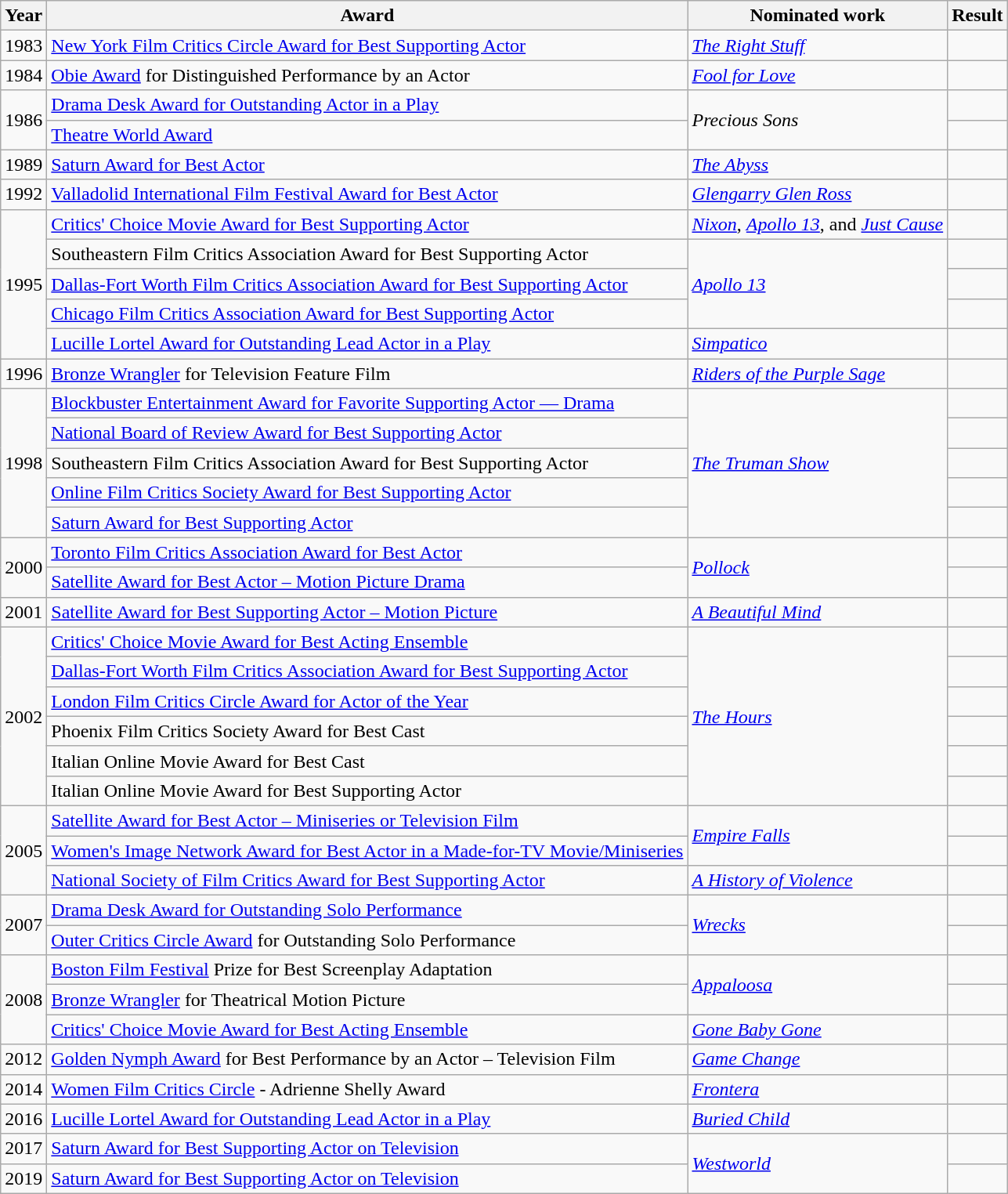<table class="wikitable">
<tr>
<th>Year</th>
<th>Award</th>
<th>Nominated work</th>
<th>Result</th>
</tr>
<tr>
<td>1983</td>
<td><a href='#'>New York Film Critics Circle Award for Best Supporting Actor</a></td>
<td><em><a href='#'>The Right Stuff</a></em></td>
<td></td>
</tr>
<tr>
<td>1984</td>
<td><a href='#'>Obie Award</a> for Distinguished Performance by an Actor</td>
<td><em><a href='#'>Fool for Love</a></em></td>
<td></td>
</tr>
<tr>
<td rowspan="2">1986</td>
<td><a href='#'>Drama Desk Award for Outstanding Actor in a Play</a></td>
<td rowspan="2"><em>Precious Sons</em></td>
<td></td>
</tr>
<tr>
<td><a href='#'>Theatre World Award</a></td>
<td></td>
</tr>
<tr>
<td>1989</td>
<td><a href='#'>Saturn Award for Best Actor</a></td>
<td><em><a href='#'>The Abyss</a></em></td>
<td></td>
</tr>
<tr>
<td>1992</td>
<td><a href='#'>Valladolid International Film Festival Award for Best Actor</a></td>
<td><em><a href='#'>Glengarry Glen Ross</a></em></td>
<td></td>
</tr>
<tr>
<td rowspan="5">1995</td>
<td><a href='#'>Critics' Choice Movie Award for Best Supporting Actor</a></td>
<td><em><a href='#'>Nixon</a></em>, <em><a href='#'>Apollo 13</a></em>, and <em><a href='#'>Just Cause</a></em></td>
<td></td>
</tr>
<tr>
<td>Southeastern Film Critics Association Award for Best Supporting Actor</td>
<td rowspan="3"><em><a href='#'>Apollo 13</a></em></td>
<td></td>
</tr>
<tr>
<td><a href='#'>Dallas-Fort Worth Film Critics Association Award for Best Supporting Actor</a></td>
<td></td>
</tr>
<tr>
<td><a href='#'>Chicago Film Critics Association Award for Best Supporting Actor</a></td>
<td></td>
</tr>
<tr>
<td><a href='#'>Lucille Lortel Award for Outstanding Lead Actor in a Play</a></td>
<td><em><a href='#'>Simpatico</a></em></td>
<td></td>
</tr>
<tr>
<td>1996</td>
<td><a href='#'>Bronze Wrangler</a> for Television Feature Film</td>
<td><em><a href='#'>Riders of the Purple Sage</a></em></td>
<td></td>
</tr>
<tr>
<td rowspan="5">1998</td>
<td><a href='#'>Blockbuster Entertainment Award for Favorite Supporting Actor — Drama</a></td>
<td rowspan="5"><em><a href='#'>The Truman Show</a></em></td>
<td></td>
</tr>
<tr>
<td><a href='#'>National Board of Review Award for Best Supporting Actor</a></td>
<td></td>
</tr>
<tr>
<td>Southeastern Film Critics Association Award for Best Supporting Actor</td>
<td></td>
</tr>
<tr>
<td><a href='#'>Online Film Critics Society Award for Best Supporting Actor</a></td>
<td></td>
</tr>
<tr>
<td><a href='#'>Saturn Award for Best Supporting Actor</a></td>
<td></td>
</tr>
<tr>
<td rowspan="2">2000</td>
<td><a href='#'>Toronto Film Critics Association Award for Best Actor</a></td>
<td rowspan="2"><em><a href='#'>Pollock</a></em></td>
<td></td>
</tr>
<tr>
<td><a href='#'>Satellite Award for Best Actor – Motion Picture Drama</a></td>
<td></td>
</tr>
<tr>
<td>2001</td>
<td><a href='#'>Satellite Award for Best Supporting Actor – Motion Picture</a></td>
<td><em><a href='#'>A Beautiful Mind</a></em></td>
<td></td>
</tr>
<tr>
<td rowspan="6">2002</td>
<td><a href='#'>Critics' Choice Movie Award for Best Acting Ensemble</a></td>
<td rowspan="6"><em><a href='#'>The Hours</a></em></td>
<td></td>
</tr>
<tr>
<td><a href='#'>Dallas-Fort Worth Film Critics Association Award for Best Supporting Actor</a></td>
<td></td>
</tr>
<tr>
<td><a href='#'>London Film Critics Circle Award for Actor of the Year</a></td>
<td></td>
</tr>
<tr>
<td>Phoenix Film Critics Society Award for Best Cast</td>
<td></td>
</tr>
<tr>
<td>Italian Online Movie Award for Best Cast</td>
<td></td>
</tr>
<tr>
<td>Italian Online Movie Award for Best Supporting Actor</td>
<td></td>
</tr>
<tr>
<td rowspan="3">2005</td>
<td><a href='#'>Satellite Award for Best Actor – Miniseries or Television Film</a></td>
<td rowspan="2"><em><a href='#'>Empire Falls</a></em></td>
<td></td>
</tr>
<tr>
<td><a href='#'>Women's Image Network Award for Best Actor in a Made-for-TV Movie/Miniseries</a></td>
<td></td>
</tr>
<tr>
<td><a href='#'>National Society of Film Critics Award for Best Supporting Actor</a></td>
<td><em><a href='#'>A History of Violence</a></em></td>
<td></td>
</tr>
<tr>
<td rowspan="2">2007</td>
<td><a href='#'>Drama Desk Award for Outstanding Solo Performance</a></td>
<td rowspan="2"><em><a href='#'>Wrecks</a></em></td>
<td></td>
</tr>
<tr>
<td><a href='#'>Outer Critics Circle Award</a> for Outstanding Solo Performance</td>
<td></td>
</tr>
<tr>
<td rowspan="3">2008</td>
<td><a href='#'>Boston Film Festival</a> Prize for Best Screenplay Adaptation</td>
<td rowspan="2"><em><a href='#'>Appaloosa</a></em></td>
<td></td>
</tr>
<tr>
<td><a href='#'>Bronze Wrangler</a> for Theatrical Motion Picture</td>
<td></td>
</tr>
<tr>
<td><a href='#'>Critics' Choice Movie Award for Best Acting Ensemble</a></td>
<td><em><a href='#'>Gone Baby Gone</a></em></td>
<td></td>
</tr>
<tr>
<td>2012</td>
<td><a href='#'>Golden Nymph Award</a> for Best Performance by an Actor – Television Film</td>
<td><em><a href='#'>Game Change</a></em></td>
<td></td>
</tr>
<tr>
<td>2014</td>
<td><a href='#'>Women Film Critics Circle</a> - Adrienne Shelly Award</td>
<td><em><a href='#'>Frontera</a></em></td>
<td></td>
</tr>
<tr>
<td>2016</td>
<td><a href='#'>Lucille Lortel Award for Outstanding Lead Actor in a Play</a></td>
<td><em><a href='#'>Buried Child</a></em></td>
<td></td>
</tr>
<tr>
<td>2017</td>
<td><a href='#'>Saturn Award for Best Supporting Actor on Television</a></td>
<td rowspan=2><em><a href='#'>Westworld</a></em></td>
<td></td>
</tr>
<tr>
<td>2019</td>
<td><a href='#'>Saturn Award for Best Supporting Actor on Television</a></td>
<td></td>
</tr>
</table>
